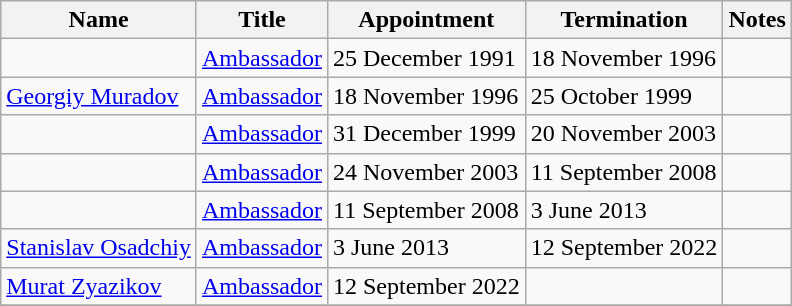<table class="wikitable">
<tr valign="middle">
<th>Name</th>
<th>Title</th>
<th>Appointment</th>
<th>Termination</th>
<th>Notes</th>
</tr>
<tr>
<td></td>
<td><a href='#'>Ambassador</a></td>
<td>25 December 1991</td>
<td>18 November 1996</td>
<td></td>
</tr>
<tr>
<td><a href='#'>Georgiy Muradov</a></td>
<td><a href='#'>Ambassador</a></td>
<td>18 November 1996</td>
<td>25 October 1999</td>
<td></td>
</tr>
<tr>
<td></td>
<td><a href='#'>Ambassador</a></td>
<td>31 December 1999</td>
<td>20 November 2003</td>
<td></td>
</tr>
<tr>
<td></td>
<td><a href='#'>Ambassador</a></td>
<td>24 November 2003</td>
<td>11 September 2008</td>
<td></td>
</tr>
<tr>
<td></td>
<td><a href='#'>Ambassador</a></td>
<td>11 September 2008</td>
<td>3 June 2013</td>
<td></td>
</tr>
<tr>
<td><a href='#'>Stanislav Osadchiy</a></td>
<td><a href='#'>Ambassador</a></td>
<td>3 June 2013</td>
<td>12 September 2022</td>
<td></td>
</tr>
<tr>
<td><a href='#'>Murat Zyazikov</a></td>
<td><a href='#'>Ambassador</a></td>
<td>12 September 2022</td>
<td></td>
<td></td>
</tr>
<tr>
</tr>
</table>
